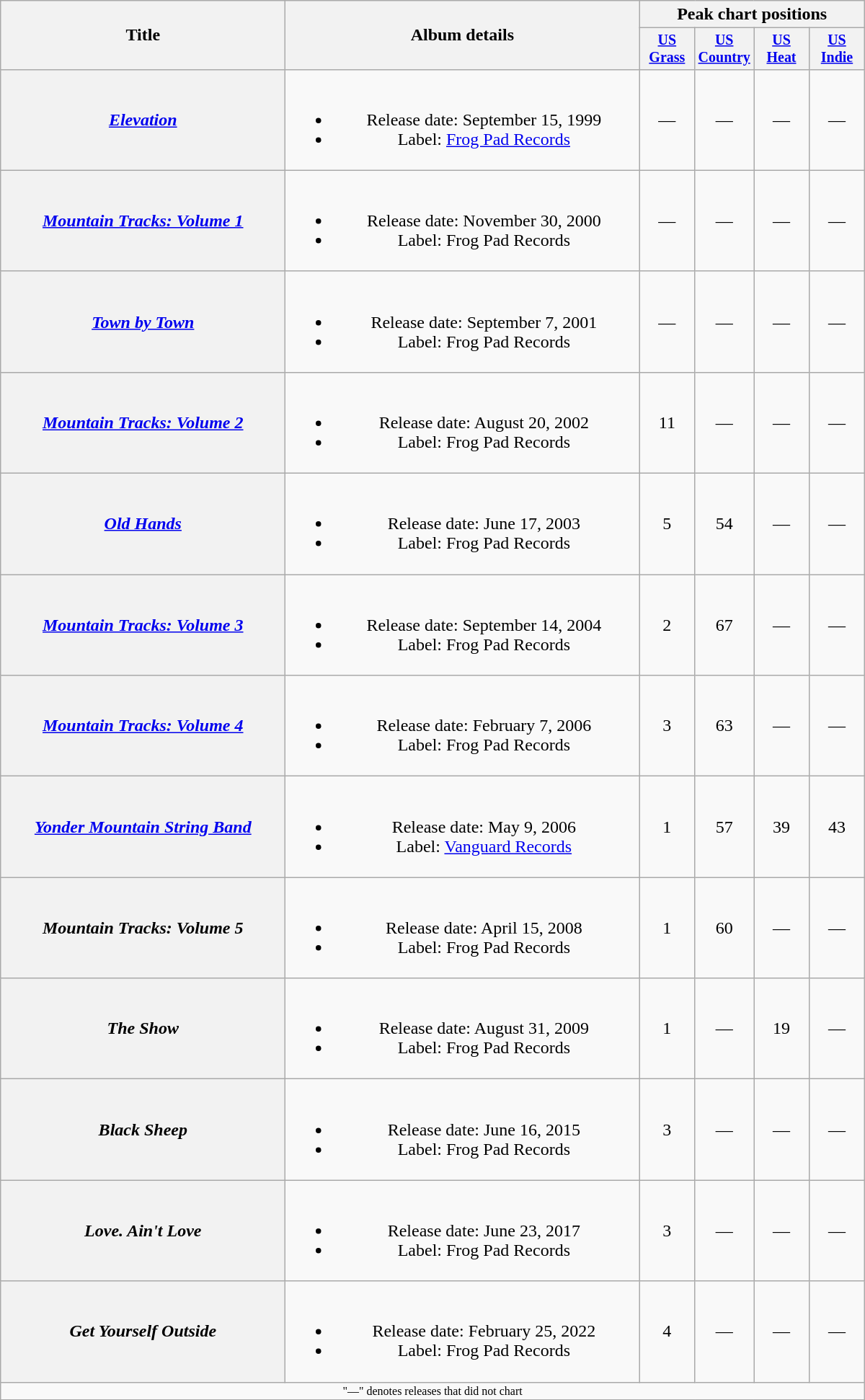<table class="wikitable plainrowheaders" style="text-align:center;">
<tr>
<th rowspan="2" style="width:16em;">Title</th>
<th rowspan="2" style="width:20em;">Album details</th>
<th colspan="4">Peak chart positions</th>
</tr>
<tr style="font-size:smaller;">
<th width="45"><a href='#'>US Grass</a></th>
<th width="45"><a href='#'>US Country</a></th>
<th width="45"><a href='#'>US Heat</a></th>
<th width="45"><a href='#'>US Indie</a></th>
</tr>
<tr>
<th scope="row"><em><a href='#'>Elevation</a></em></th>
<td><br><ul><li>Release date: September 15, 1999</li><li>Label: <a href='#'>Frog Pad Records</a></li></ul></td>
<td>—</td>
<td>—</td>
<td>—</td>
<td>—</td>
</tr>
<tr>
<th scope="row"><em><a href='#'>Mountain Tracks: Volume 1</a></em></th>
<td><br><ul><li>Release date: November 30, 2000</li><li>Label: Frog Pad Records</li></ul></td>
<td>—</td>
<td>—</td>
<td>—</td>
<td>—</td>
</tr>
<tr>
<th scope="row"><em><a href='#'>Town by Town</a></em></th>
<td><br><ul><li>Release date: September 7, 2001</li><li>Label: Frog Pad Records</li></ul></td>
<td>—</td>
<td>—</td>
<td>—</td>
<td>—</td>
</tr>
<tr>
<th scope="row"><em><a href='#'>Mountain Tracks: Volume 2</a></em></th>
<td><br><ul><li>Release date: August 20, 2002</li><li>Label: Frog Pad Records</li></ul></td>
<td>11</td>
<td>—</td>
<td>—</td>
<td>—</td>
</tr>
<tr>
<th scope="row"><em><a href='#'>Old Hands</a></em></th>
<td><br><ul><li>Release date: June 17, 2003</li><li>Label: Frog Pad Records</li></ul></td>
<td>5</td>
<td>54</td>
<td>—</td>
<td>—</td>
</tr>
<tr>
<th scope="row"><em><a href='#'>Mountain Tracks: Volume 3</a></em></th>
<td><br><ul><li>Release date: September 14, 2004</li><li>Label: Frog Pad Records</li></ul></td>
<td>2</td>
<td>67</td>
<td>—</td>
<td>—</td>
</tr>
<tr>
<th scope="row"><em><a href='#'>Mountain Tracks: Volume 4</a></em></th>
<td><br><ul><li>Release date: February 7, 2006</li><li>Label: Frog Pad Records</li></ul></td>
<td>3</td>
<td>63</td>
<td>—</td>
<td>—</td>
</tr>
<tr>
<th scope="row"><em><a href='#'>Yonder Mountain String Band</a></em></th>
<td><br><ul><li>Release date: May 9, 2006</li><li>Label: <a href='#'>Vanguard Records</a></li></ul></td>
<td>1</td>
<td>57</td>
<td>39</td>
<td>43</td>
</tr>
<tr>
<th scope="row"><em>Mountain Tracks: Volume 5</em></th>
<td><br><ul><li>Release date: April 15, 2008</li><li>Label: Frog Pad Records</li></ul></td>
<td>1</td>
<td>60</td>
<td>—</td>
<td>—</td>
</tr>
<tr>
<th scope="row"><em>The Show</em></th>
<td><br><ul><li>Release date: August 31, 2009</li><li>Label: Frog Pad Records</li></ul></td>
<td>1</td>
<td>—</td>
<td>19</td>
<td>—</td>
</tr>
<tr>
<th scope="row"><em>Black Sheep</em></th>
<td><br><ul><li>Release date: June 16, 2015</li><li>Label: Frog Pad Records</li></ul></td>
<td>3</td>
<td>—</td>
<td>—</td>
<td>—</td>
</tr>
<tr>
<th scope="row"><em>Love. Ain't Love</em></th>
<td><br><ul><li>Release date: June 23, 2017</li><li>Label: Frog Pad Records</li></ul></td>
<td>3</td>
<td>—</td>
<td>—</td>
<td>—</td>
</tr>
<tr>
<th scope="row"><em>Get Yourself Outside</em></th>
<td><br><ul><li>Release date: February 25, 2022</li><li>Label: Frog Pad Records</li></ul></td>
<td>4</td>
<td>—</td>
<td>—</td>
<td>—</td>
</tr>
<tr>
<td colspan="6" style="font-size:8pt">"—" denotes releases that did not chart</td>
</tr>
<tr>
</tr>
</table>
